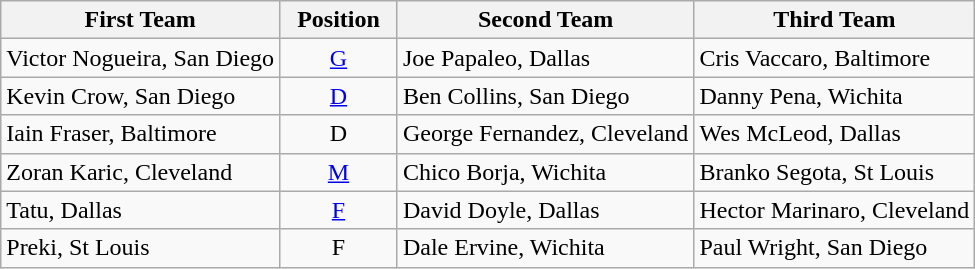<table class="wikitable">
<tr>
<th>First Team</th>
<th>  Position  </th>
<th>Second Team</th>
<th>Third Team</th>
</tr>
<tr>
<td>Victor Nogueira, San Diego</td>
<td align=center><a href='#'>G</a></td>
<td>Joe Papaleo, Dallas</td>
<td>Cris Vaccaro, Baltimore</td>
</tr>
<tr>
<td>Kevin Crow, San Diego</td>
<td align=center><a href='#'>D</a></td>
<td>Ben Collins, San Diego</td>
<td>Danny Pena, Wichita</td>
</tr>
<tr>
<td>Iain Fraser, Baltimore</td>
<td align=center>D</td>
<td>George Fernandez, Cleveland</td>
<td>Wes McLeod, Dallas</td>
</tr>
<tr>
<td>Zoran Karic, Cleveland</td>
<td align=center><a href='#'>M</a></td>
<td>Chico Borja, Wichita</td>
<td>Branko Segota, St Louis</td>
</tr>
<tr>
<td>Tatu, Dallas</td>
<td align=center><a href='#'>F</a></td>
<td>David Doyle, Dallas</td>
<td>Hector Marinaro, Cleveland</td>
</tr>
<tr>
<td>Preki, St Louis</td>
<td align=center>F</td>
<td>Dale Ervine, Wichita</td>
<td>Paul Wright, San Diego</td>
</tr>
</table>
